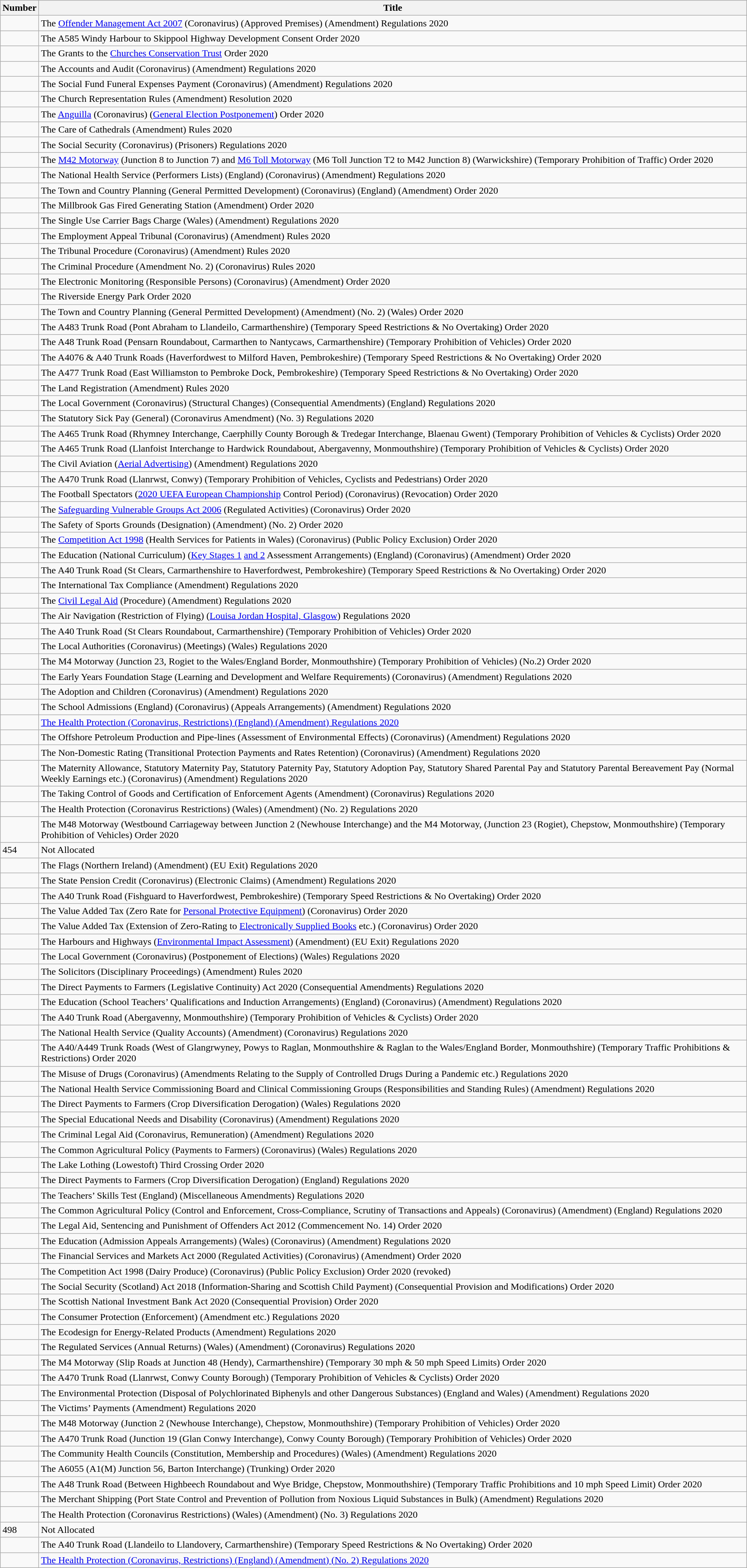<table class="wikitable collapsible collapsed">
<tr>
<th>Number</th>
<th>Title</th>
</tr>
<tr>
<td></td>
<td>The <a href='#'>Offender Management Act 2007</a> (Coronavirus) (Approved Premises) (Amendment) Regulations 2020</td>
</tr>
<tr>
<td></td>
<td>The A585 Windy Harbour to Skippool Highway Development Consent Order 2020</td>
</tr>
<tr>
<td></td>
<td>The Grants to the <a href='#'>Churches Conservation Trust</a> Order 2020</td>
</tr>
<tr>
<td></td>
<td>The Accounts and Audit (Coronavirus) (Amendment) Regulations 2020</td>
</tr>
<tr>
<td></td>
<td>The Social Fund Funeral Expenses Payment (Coronavirus) (Amendment) Regulations 2020</td>
</tr>
<tr>
<td></td>
<td>The Church Representation Rules (Amendment) Resolution 2020</td>
</tr>
<tr>
<td></td>
<td>The <a href='#'>Anguilla</a> (Coronavirus) (<a href='#'>General Election Postponement</a>) Order 2020</td>
</tr>
<tr>
<td></td>
<td>The Care of Cathedrals (Amendment) Rules 2020</td>
</tr>
<tr>
<td></td>
<td>The Social Security (Coronavirus) (Prisoners) Regulations 2020</td>
</tr>
<tr>
<td></td>
<td>The <a href='#'>M42 Motorway</a> (Junction 8 to Junction 7) and <a href='#'>M6 Toll Motorway</a> (M6 Toll Junction T2 to M42 Junction 8) (Warwickshire) (Temporary Prohibition of Traffic) Order 2020</td>
</tr>
<tr>
<td></td>
<td>The National Health Service (Performers Lists) (England) (Coronavirus) (Amendment) Regulations 2020</td>
</tr>
<tr>
<td></td>
<td>The Town and Country Planning (General Permitted Development) (Coronavirus) (England) (Amendment) Order 2020</td>
</tr>
<tr>
<td></td>
<td>The Millbrook Gas Fired Generating Station (Amendment) Order 2020</td>
</tr>
<tr>
<td></td>
<td>The Single Use Carrier Bags Charge (Wales) (Amendment) Regulations 2020</td>
</tr>
<tr>
<td></td>
<td>The Employment Appeal Tribunal (Coronavirus) (Amendment) Rules 2020</td>
</tr>
<tr>
<td></td>
<td>The Tribunal Procedure (Coronavirus) (Amendment) Rules 2020</td>
</tr>
<tr>
<td></td>
<td>The Criminal Procedure (Amendment No. 2) (Coronavirus) Rules 2020</td>
</tr>
<tr>
<td></td>
<td>The Electronic Monitoring (Responsible Persons) (Coronavirus) (Amendment) Order 2020</td>
</tr>
<tr>
<td></td>
<td>The Riverside Energy Park Order 2020</td>
</tr>
<tr>
<td></td>
<td>The Town and Country Planning (General Permitted Development) (Amendment) (No. 2) (Wales) Order 2020</td>
</tr>
<tr>
<td></td>
<td>The A483 Trunk Road (Pont Abraham to Llandeilo, Carmarthenshire) (Temporary Speed Restrictions & No Overtaking) Order 2020</td>
</tr>
<tr>
<td></td>
<td>The A48 Trunk Road (Pensarn Roundabout, Carmarthen to Nantycaws, Carmarthenshire) (Temporary Prohibition of Vehicles) Order 2020</td>
</tr>
<tr>
<td></td>
<td>The A4076 & A40 Trunk Roads (Haverfordwest to Milford Haven, Pembrokeshire) (Temporary Speed Restrictions & No Overtaking) Order 2020</td>
</tr>
<tr>
<td></td>
<td>The A477 Trunk Road (East Williamston to Pembroke Dock, Pembrokeshire) (Temporary Speed Restrictions & No Overtaking) Order 2020</td>
</tr>
<tr>
<td></td>
<td>The Land Registration (Amendment) Rules 2020</td>
</tr>
<tr>
<td></td>
<td>The Local Government (Coronavirus) (Structural Changes) (Consequential Amendments) (England) Regulations 2020</td>
</tr>
<tr>
<td></td>
<td>The Statutory Sick Pay (General) (Coronavirus Amendment) (No. 3) Regulations 2020</td>
</tr>
<tr>
<td></td>
<td>The A465 Trunk Road (Rhymney Interchange, Caerphilly County Borough & Tredegar Interchange, Blaenau Gwent) (Temporary Prohibition of Vehicles & Cyclists) Order 2020</td>
</tr>
<tr>
<td></td>
<td>The A465 Trunk Road (Llanfoist Interchange to Hardwick Roundabout, Abergavenny, Monmouthshire) (Temporary Prohibition of Vehicles & Cyclists) Order 2020</td>
</tr>
<tr>
<td></td>
<td>The Civil Aviation (<a href='#'>Aerial Advertising</a>) (Amendment) Regulations 2020</td>
</tr>
<tr>
<td></td>
<td>The A470 Trunk Road (Llanrwst, Conwy) (Temporary Prohibition of Vehicles, Cyclists and Pedestrians) Order 2020</td>
</tr>
<tr>
<td></td>
<td>The Football Spectators (<a href='#'>2020 UEFA European Championship</a> Control Period) (Coronavirus) (Revocation) Order 2020</td>
</tr>
<tr>
<td></td>
<td>The <a href='#'>Safeguarding Vulnerable Groups Act 2006</a> (Regulated Activities) (Coronavirus) Order 2020</td>
</tr>
<tr>
<td></td>
<td>The Safety of Sports Grounds (Designation) (Amendment) (No. 2) Order 2020</td>
</tr>
<tr>
<td></td>
<td>The <a href='#'>Competition Act 1998</a> (Health Services for Patients in Wales) (Coronavirus) (Public Policy Exclusion) Order 2020</td>
</tr>
<tr>
<td></td>
<td>The Education (National Curriculum) (<a href='#'>Key Stages 1</a> <a href='#'>and 2</a> Assessment Arrangements) (England) (Coronavirus) (Amendment) Order 2020</td>
</tr>
<tr>
<td></td>
<td>The A40 Trunk Road (St Clears, Carmarthenshire to Haverfordwest, Pembrokeshire) (Temporary Speed Restrictions & No Overtaking) Order 2020</td>
</tr>
<tr>
<td></td>
<td>The International Tax Compliance (Amendment) Regulations 2020</td>
</tr>
<tr>
<td></td>
<td>The <a href='#'>Civil Legal Aid</a> (Procedure) (Amendment) Regulations 2020</td>
</tr>
<tr>
<td></td>
<td>The Air Navigation (Restriction of Flying) (<a href='#'>Louisa Jordan Hospital, Glasgow</a>) Regulations 2020</td>
</tr>
<tr>
<td></td>
<td>The A40 Trunk Road (St Clears Roundabout, Carmarthenshire) (Temporary Prohibition of Vehicles) Order 2020</td>
</tr>
<tr>
<td></td>
<td>The Local Authorities (Coronavirus) (Meetings) (Wales) Regulations 2020</td>
</tr>
<tr>
<td></td>
<td>The M4 Motorway (Junction 23, Rogiet to the Wales/England Border, Monmouthshire) (Temporary Prohibition of Vehicles) (No.2) Order 2020</td>
</tr>
<tr>
<td></td>
<td>The Early Years Foundation Stage (Learning and Development and Welfare Requirements) (Coronavirus) (Amendment) Regulations 2020</td>
</tr>
<tr>
<td></td>
<td>The Adoption and Children (Coronavirus) (Amendment) Regulations 2020</td>
</tr>
<tr>
<td></td>
<td>The School Admissions (England) (Coronavirus) (Appeals Arrangements) (Amendment) Regulations 2020</td>
</tr>
<tr>
<td></td>
<td><a href='#'>The Health Protection (Coronavirus, Restrictions) (England) (Amendment) Regulations 2020</a></td>
</tr>
<tr>
<td></td>
<td>The Offshore Petroleum Production and Pipe-lines (Assessment of Environmental Effects) (Coronavirus) (Amendment) Regulations 2020</td>
</tr>
<tr>
<td></td>
<td>The Non-Domestic Rating (Transitional Protection Payments and Rates Retention) (Coronavirus) (Amendment) Regulations 2020</td>
</tr>
<tr>
<td></td>
<td>The Maternity Allowance, Statutory Maternity Pay, Statutory Paternity Pay, Statutory Adoption Pay, Statutory Shared Parental Pay and Statutory Parental Bereavement Pay (Normal Weekly Earnings etc.) (Coronavirus) (Amendment) Regulations 2020</td>
</tr>
<tr>
<td></td>
<td>The Taking Control of Goods and Certification of Enforcement Agents (Amendment) (Coronavirus) Regulations 2020</td>
</tr>
<tr>
<td></td>
<td>The Health Protection (Coronavirus Restrictions) (Wales) (Amendment) (No. 2) Regulations 2020</td>
</tr>
<tr>
<td></td>
<td>The M48 Motorway (Westbound Carriageway between Junction 2 (Newhouse Interchange) and the M4 Motorway, (Junction 23 (Rogiet), Chepstow, Monmouthshire) (Temporary Prohibition of Vehicles) Order 2020</td>
</tr>
<tr>
<td>454</td>
<td>Not Allocated</td>
</tr>
<tr>
<td></td>
<td>The Flags (Northern Ireland) (Amendment) (EU Exit) Regulations 2020</td>
</tr>
<tr>
<td></td>
<td>The State Pension Credit (Coronavirus) (Electronic Claims) (Amendment) Regulations 2020</td>
</tr>
<tr>
<td></td>
<td>The A40 Trunk Road (Fishguard to Haverfordwest, Pembrokeshire) (Temporary Speed Restrictions & No Overtaking) Order 2020</td>
</tr>
<tr>
<td></td>
<td>The Value Added Tax (Zero Rate for <a href='#'>Personal Protective Equipment</a>) (Coronavirus) Order 2020</td>
</tr>
<tr>
<td></td>
<td>The Value Added Tax (Extension of Zero-Rating to <a href='#'>Electronically Supplied Books</a> etc.) (Coronavirus) Order 2020</td>
</tr>
<tr>
<td></td>
<td>The Harbours and Highways (<a href='#'>Environmental Impact Assessment</a>) (Amendment) (EU Exit) Regulations 2020</td>
</tr>
<tr>
<td></td>
<td>The Local Government (Coronavirus) (Postponement of Elections) (Wales) Regulations 2020</td>
</tr>
<tr>
<td></td>
<td>The Solicitors (Disciplinary Proceedings) (Amendment) Rules 2020</td>
</tr>
<tr>
<td></td>
<td>The Direct Payments to Farmers (Legislative Continuity) Act 2020 (Consequential Amendments) Regulations 2020</td>
</tr>
<tr>
<td></td>
<td>The Education (School Teachers’ Qualifications and Induction Arrangements) (England) (Coronavirus) (Amendment) Regulations 2020</td>
</tr>
<tr>
<td></td>
<td>The A40 Trunk Road (Abergavenny, Monmouthshire) (Temporary Prohibition of Vehicles & Cyclists) Order 2020</td>
</tr>
<tr>
<td></td>
<td>The National Health Service (Quality Accounts) (Amendment) (Coronavirus) Regulations 2020</td>
</tr>
<tr>
<td></td>
<td>The A40/A449 Trunk Roads (West of Glangrwyney, Powys to Raglan, Monmouthshire & Raglan to the Wales/England Border, Monmouthshire) (Temporary Traffic Prohibitions & Restrictions) Order 2020</td>
</tr>
<tr>
<td></td>
<td>The Misuse of Drugs (Coronavirus) (Amendments Relating to the Supply of Controlled Drugs During a Pandemic etc.) Regulations 2020</td>
</tr>
<tr>
<td></td>
<td>The National Health Service Commissioning Board and Clinical Commissioning Groups (Responsibilities and Standing Rules) (Amendment) Regulations 2020</td>
</tr>
<tr>
<td></td>
<td>The Direct Payments to Farmers (Crop Diversification Derogation) (Wales) Regulations 2020</td>
</tr>
<tr>
<td></td>
<td>The Special Educational Needs and Disability (Coronavirus) (Amendment) Regulations 2020</td>
</tr>
<tr>
<td></td>
<td>The Criminal Legal Aid (Coronavirus, Remuneration) (Amendment) Regulations 2020</td>
</tr>
<tr>
<td></td>
<td>The Common Agricultural Policy (Payments to Farmers) (Coronavirus) (Wales) Regulations 2020</td>
</tr>
<tr>
<td></td>
<td>The Lake Lothing (Lowestoft) Third Crossing Order 2020</td>
</tr>
<tr>
<td></td>
<td>The Direct Payments to Farmers (Crop Diversification Derogation) (England) Regulations 2020</td>
</tr>
<tr>
<td></td>
<td>The Teachers’ Skills Test (England) (Miscellaneous Amendments) Regulations 2020</td>
</tr>
<tr>
<td></td>
<td>The Common Agricultural Policy (Control and Enforcement, Cross-Compliance, Scrutiny of Transactions and Appeals) (Coronavirus) (Amendment) (England) Regulations 2020</td>
</tr>
<tr>
<td></td>
<td>The Legal Aid, Sentencing and Punishment of Offenders Act 2012 (Commencement No. 14) Order 2020</td>
</tr>
<tr>
<td></td>
<td>The Education (Admission Appeals Arrangements) (Wales) (Coronavirus) (Amendment) Regulations 2020</td>
</tr>
<tr>
<td></td>
<td>The Financial Services and Markets Act 2000 (Regulated Activities) (Coronavirus) (Amendment) Order 2020</td>
</tr>
<tr>
<td></td>
<td>The Competition Act 1998 (Dairy Produce) (Coronavirus) (Public Policy Exclusion) Order 2020 (revoked)</td>
</tr>
<tr>
<td></td>
<td>The Social Security (Scotland) Act 2018 (Information-Sharing and Scottish Child Payment) (Consequential Provision and Modifications) Order 2020</td>
</tr>
<tr>
<td></td>
<td>The Scottish National Investment Bank Act 2020 (Consequential Provision) Order 2020</td>
</tr>
<tr>
<td></td>
<td>The Consumer Protection (Enforcement) (Amendment etc.) Regulations 2020</td>
</tr>
<tr>
<td></td>
<td>The Ecodesign for Energy-Related Products (Amendment) Regulations 2020</td>
</tr>
<tr>
<td></td>
<td>The Regulated Services (Annual Returns) (Wales) (Amendment) (Coronavirus) Regulations 2020</td>
</tr>
<tr>
<td></td>
<td>The M4 Motorway (Slip Roads at Junction 48 (Hendy), Carmarthenshire) (Temporary 30 mph & 50 mph Speed Limits) Order 2020</td>
</tr>
<tr>
<td></td>
<td>The A470 Trunk Road (Llanrwst, Conwy County Borough) (Temporary Prohibition of Vehicles & Cyclists) Order 2020</td>
</tr>
<tr>
<td></td>
<td>The Environmental Protection (Disposal of Polychlorinated Biphenyls and other Dangerous Substances) (England and Wales) (Amendment) Regulations 2020</td>
</tr>
<tr>
<td></td>
<td>The Victims’ Payments (Amendment) Regulations 2020</td>
</tr>
<tr>
<td></td>
<td>The M48 Motorway (Junction 2 (Newhouse Interchange), Chepstow, Monmouthshire) (Temporary Prohibition of Vehicles) Order 2020</td>
</tr>
<tr>
<td></td>
<td>The A470 Trunk Road (Junction 19 (Glan Conwy Interchange), Conwy County Borough) (Temporary Prohibition of Vehicles) Order 2020</td>
</tr>
<tr>
<td></td>
<td>The Community Health Councils (Constitution, Membership and Procedures) (Wales) (Amendment) Regulations 2020</td>
</tr>
<tr>
<td></td>
<td>The A6055 (A1(M) Junction 56, Barton Interchange) (Trunking) Order 2020</td>
</tr>
<tr>
<td></td>
<td>The A48 Trunk Road (Between Highbeech Roundabout and Wye Bridge, Chepstow, Monmouthshire) (Temporary Traffic Prohibitions and 10 mph Speed Limit) Order 2020</td>
</tr>
<tr>
<td></td>
<td>The Merchant Shipping (Port State Control and Prevention of Pollution from Noxious Liquid Substances in Bulk) (Amendment) Regulations 2020</td>
</tr>
<tr>
<td></td>
<td>The Health Protection (Coronavirus Restrictions) (Wales) (Amendment) (No. 3) Regulations 2020</td>
</tr>
<tr>
<td>498</td>
<td>Not Allocated</td>
</tr>
<tr>
<td></td>
<td>The A40 Trunk Road (Llandeilo to Llandovery, Carmarthenshire) (Temporary Speed Restrictions & No Overtaking) Order 2020</td>
</tr>
<tr>
<td></td>
<td><a href='#'>The Health Protection (Coronavirus, Restrictions) (England) (Amendment) (No. 2) Regulations 2020</a></td>
</tr>
</table>
